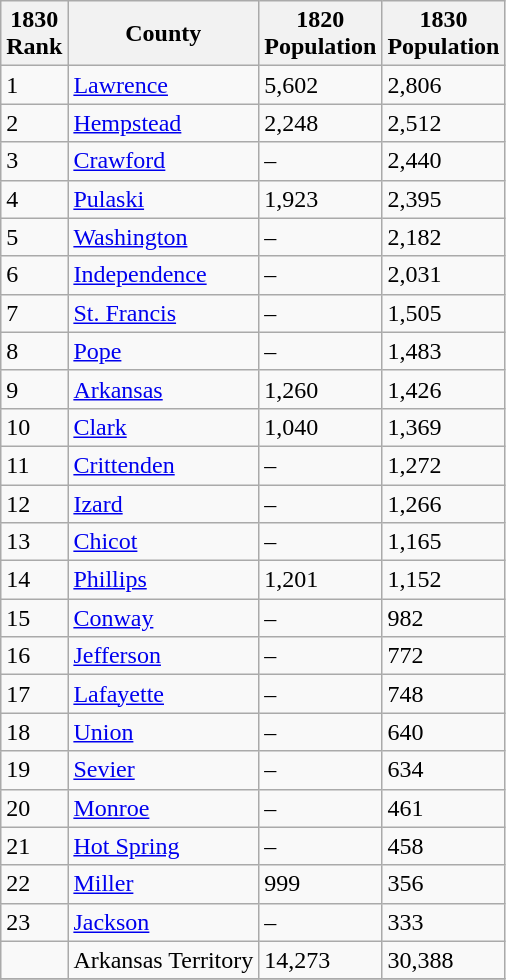<table class=wikitable>
<tr>
<th>1830<br>Rank</th>
<th>County</th>
<th>1820<br>Population</th>
<th>1830<br>Population</th>
</tr>
<tr>
<td>1</td>
<td><a href='#'>Lawrence</a></td>
<td>5,602</td>
<td>2,806</td>
</tr>
<tr>
<td>2</td>
<td><a href='#'>Hempstead</a></td>
<td>2,248</td>
<td>2,512</td>
</tr>
<tr>
<td>3</td>
<td><a href='#'>Crawford</a></td>
<td>–</td>
<td>2,440</td>
</tr>
<tr>
<td>4</td>
<td><a href='#'>Pulaski</a></td>
<td>1,923</td>
<td>2,395</td>
</tr>
<tr>
<td>5</td>
<td><a href='#'>Washington</a></td>
<td>–</td>
<td>2,182</td>
</tr>
<tr>
<td>6</td>
<td><a href='#'>Independence</a></td>
<td>–</td>
<td>2,031</td>
</tr>
<tr>
<td>7</td>
<td><a href='#'>St. Francis</a></td>
<td>–</td>
<td>1,505</td>
</tr>
<tr>
<td>8</td>
<td><a href='#'>Pope</a></td>
<td>–</td>
<td>1,483</td>
</tr>
<tr>
<td>9</td>
<td><a href='#'>Arkansas</a></td>
<td>1,260</td>
<td>1,426</td>
</tr>
<tr>
<td>10</td>
<td><a href='#'>Clark</a></td>
<td>1,040</td>
<td>1,369</td>
</tr>
<tr>
<td>11</td>
<td><a href='#'>Crittenden</a></td>
<td>–</td>
<td>1,272</td>
</tr>
<tr>
<td>12</td>
<td><a href='#'>Izard</a></td>
<td>–</td>
<td>1,266</td>
</tr>
<tr>
<td>13</td>
<td><a href='#'>Chicot</a></td>
<td>–</td>
<td>1,165</td>
</tr>
<tr>
<td>14</td>
<td><a href='#'>Phillips</a></td>
<td>1,201</td>
<td>1,152</td>
</tr>
<tr>
<td>15</td>
<td><a href='#'>Conway</a></td>
<td>–</td>
<td>982</td>
</tr>
<tr>
<td>16</td>
<td><a href='#'>Jefferson</a></td>
<td>–</td>
<td>772</td>
</tr>
<tr>
<td>17</td>
<td><a href='#'>Lafayette</a></td>
<td>–</td>
<td>748</td>
</tr>
<tr>
<td>18</td>
<td><a href='#'>Union</a></td>
<td>–</td>
<td>640</td>
</tr>
<tr>
<td>19</td>
<td><a href='#'>Sevier</a></td>
<td>–</td>
<td>634</td>
</tr>
<tr>
<td>20</td>
<td><a href='#'>Monroe</a></td>
<td>–</td>
<td>461</td>
</tr>
<tr>
<td>21</td>
<td><a href='#'>Hot Spring</a></td>
<td>–</td>
<td>458</td>
</tr>
<tr>
<td>22</td>
<td><a href='#'>Miller</a></td>
<td>999</td>
<td>356</td>
</tr>
<tr>
<td>23</td>
<td><a href='#'>Jackson</a></td>
<td>–</td>
<td>333</td>
</tr>
<tr>
<td></td>
<td>Arkansas Territory</td>
<td>14,273</td>
<td>30,388</td>
</tr>
<tr>
</tr>
</table>
